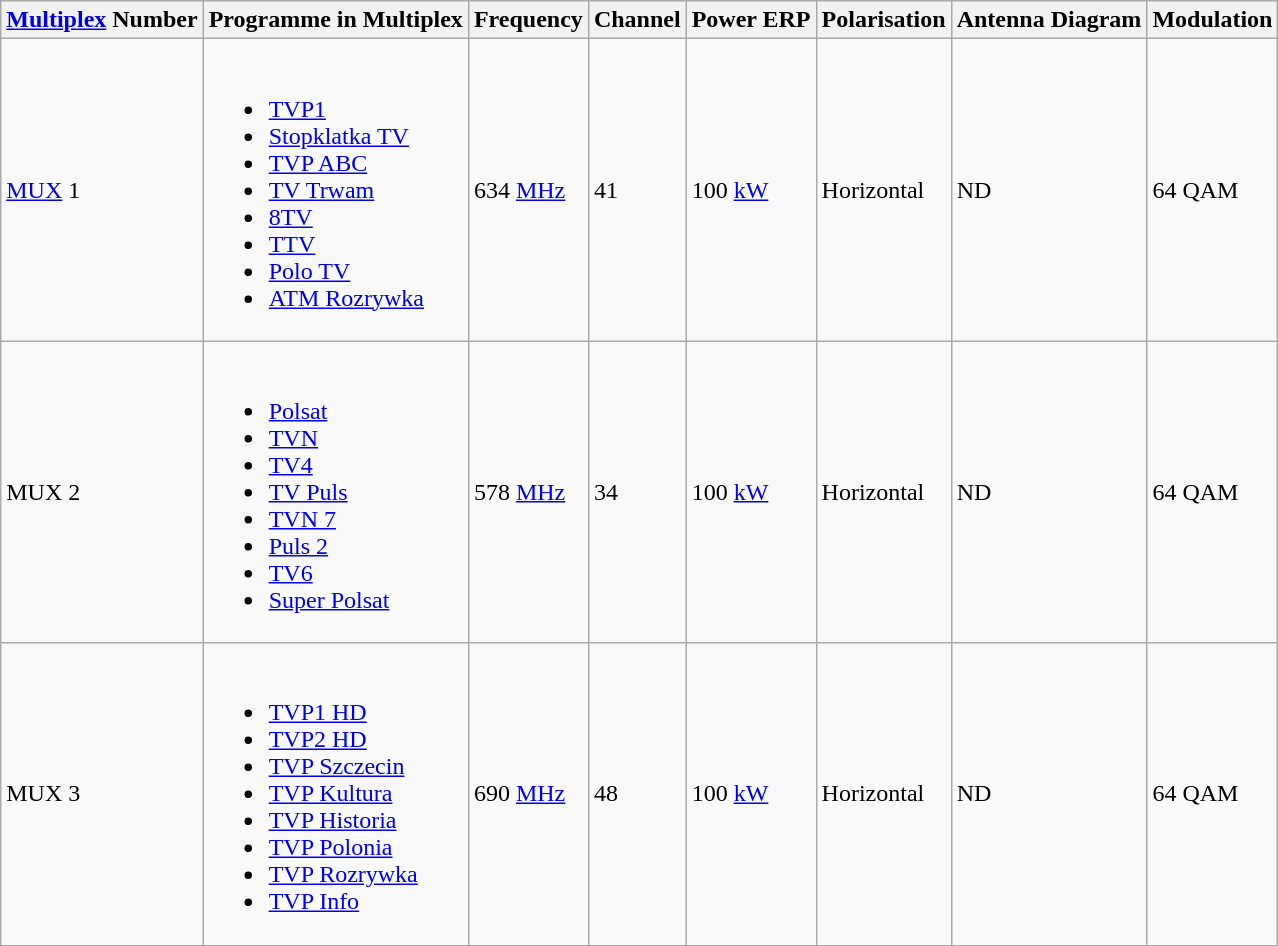<table class="wikitable">
<tr>
<th><a href='#'>Multiplex</a> Number</th>
<th>Programme in Multiplex</th>
<th>Frequency</th>
<th>Channel</th>
<th>Power ERP</th>
<th>Polarisation</th>
<th>Antenna Diagram</th>
<th>Modulation</th>
</tr>
<tr>
<td><a href='#'>MUX</a> 1</td>
<td><br><ul><li><a href='#'>TVP1</a></li><li><a href='#'>Stopklatka TV</a></li><li><a href='#'>TVP ABC</a></li><li><a href='#'>TV Trwam</a></li><li><a href='#'>8TV</a></li><li><a href='#'>TTV</a></li><li><a href='#'>Polo TV</a></li><li><a href='#'>ATM Rozrywka</a></li></ul></td>
<td>634 <a href='#'>MHz</a></td>
<td>41</td>
<td>100 <a href='#'>kW</a></td>
<td>Horizontal</td>
<td>ND</td>
<td>64 QAM</td>
</tr>
<tr>
<td>MUX 2</td>
<td><br><ul><li><a href='#'>Polsat</a></li><li><a href='#'>TVN</a></li><li><a href='#'>TV4</a></li><li><a href='#'>TV Puls</a></li><li><a href='#'>TVN 7</a></li><li><a href='#'>Puls 2</a></li><li><a href='#'>TV6</a></li><li><a href='#'>Super Polsat</a></li></ul></td>
<td>578 <a href='#'>MHz</a></td>
<td>34</td>
<td>100 <a href='#'>kW</a></td>
<td>Horizontal</td>
<td>ND</td>
<td>64 QAM</td>
</tr>
<tr>
<td>MUX 3</td>
<td><br><ul><li><a href='#'>TVP1 HD</a></li><li><a href='#'>TVP2 HD</a></li><li><a href='#'>TVP Szczecin</a></li><li><a href='#'>TVP Kultura</a></li><li><a href='#'>TVP Historia</a></li><li><a href='#'>TVP Polonia</a></li><li><a href='#'>TVP Rozrywka</a></li><li><a href='#'>TVP Info</a></li></ul></td>
<td>690 <a href='#'>MHz</a></td>
<td>48</td>
<td>100 <a href='#'>kW</a></td>
<td>Horizontal</td>
<td>ND</td>
<td>64 QAM</td>
</tr>
</table>
